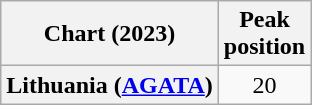<table class="wikitable plainrowheaders" style="text-align:center">
<tr>
<th scope="col">Chart (2023)</th>
<th scope="col">Peak<br>position</th>
</tr>
<tr>
<th scope="row">Lithuania (<a href='#'>AGATA</a>)</th>
<td>20</td>
</tr>
</table>
